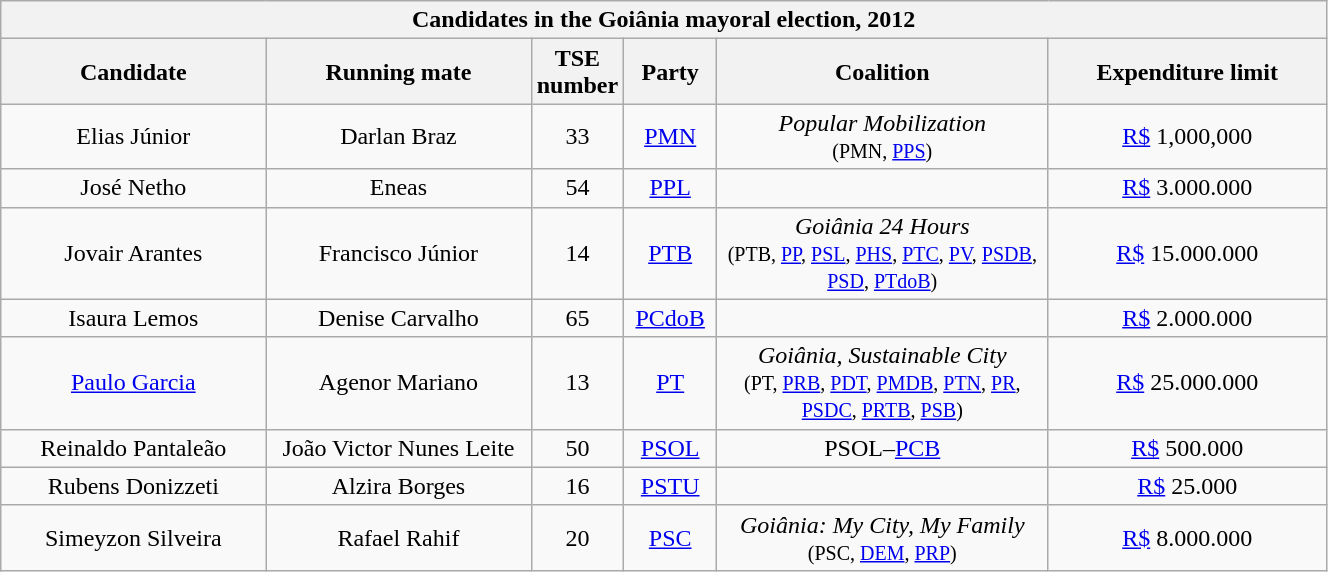<table class="wikitable" style="text-align:center; width:70%;">
<tr>
<th colspan=7>Candidates in the Goiânia mayoral election, 2012</th>
</tr>
<tr>
<th width="20%">Candidate</th>
<th width="20%">Running mate</th>
<th width="7%">TSE number</th>
<th width="7%">Party</th>
<th width="25%">Coalition</th>
<th width="25%">Expenditure limit</th>
</tr>
<tr>
<td>Elias Júnior</td>
<td>Darlan Braz</td>
<td>33</td>
<td><a href='#'>PMN</a></td>
<td><em>Popular Mobilization</em><br><small>(PMN, <a href='#'>PPS</a>)</small></td>
<td><a href='#'>R$</a> 1,000,000</td>
</tr>
<tr>
<td>José Netho</td>
<td>Eneas</td>
<td>54</td>
<td><a href='#'>PPL</a></td>
<td></td>
<td><a href='#'>R$</a> 3.000.000</td>
</tr>
<tr>
<td>Jovair Arantes</td>
<td>Francisco Júnior</td>
<td>14</td>
<td><a href='#'>PTB</a></td>
<td><em>Goiânia 24 Hours</em><br><small>(PTB, <a href='#'>PP</a>, <a href='#'>PSL</a>, <a href='#'>PHS</a>, <a href='#'>PTC</a>, <a href='#'>PV</a>, <a href='#'>PSDB</a>, <a href='#'>PSD</a>, <a href='#'>PTdoB</a>)</small></td>
<td><a href='#'>R$</a> 15.000.000</td>
</tr>
<tr>
<td>Isaura Lemos</td>
<td>Denise Carvalho</td>
<td>65</td>
<td><a href='#'>PCdoB</a></td>
<td></td>
<td><a href='#'>R$</a> 2.000.000</td>
</tr>
<tr>
<td><a href='#'>Paulo Garcia</a></td>
<td>Agenor Mariano</td>
<td>13</td>
<td><a href='#'>PT</a></td>
<td><em>Goiânia, Sustainable City</em><br><small>(PT, <a href='#'>PRB</a>, <a href='#'>PDT</a>, <a href='#'>PMDB</a>, <a href='#'>PTN</a>, <a href='#'>PR</a>, <a href='#'>PSDC</a>, <a href='#'>PRTB</a>, <a href='#'>PSB</a>)</small></td>
<td><a href='#'>R$</a> 25.000.000</td>
</tr>
<tr>
<td>Reinaldo Pantaleão</td>
<td>João Victor Nunes Leite</td>
<td>50</td>
<td><a href='#'>PSOL</a></td>
<td>PSOL–<a href='#'>PCB</a></td>
<td><a href='#'>R$</a> 500.000</td>
</tr>
<tr>
<td>Rubens Donizzeti</td>
<td>Alzira Borges</td>
<td>16</td>
<td><a href='#'>PSTU</a></td>
<td></td>
<td><a href='#'>R$</a> 25.000</td>
</tr>
<tr>
<td>Simeyzon Silveira</td>
<td>Rafael Rahif</td>
<td>20</td>
<td><a href='#'>PSC</a></td>
<td><em>Goiânia: My City, My Family</em><br><small>(PSC, <a href='#'>DEM</a>, <a href='#'>PRP</a>)</small></td>
<td><a href='#'>R$</a> 8.000.000</td>
</tr>
</table>
